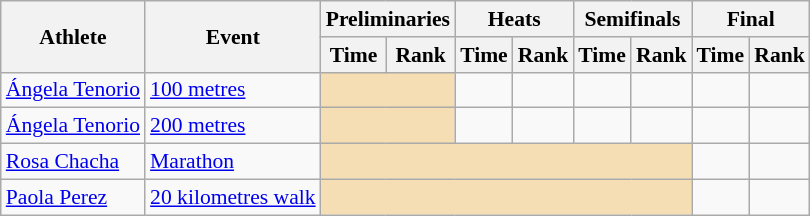<table class=wikitable style="font-size:90%;">
<tr>
<th rowspan="2">Athlete</th>
<th rowspan="2">Event</th>
<th colspan="2">Preliminaries</th>
<th colspan="2">Heats</th>
<th colspan="2">Semifinals</th>
<th colspan="2">Final</th>
</tr>
<tr>
<th>Time</th>
<th>Rank</th>
<th>Time</th>
<th>Rank</th>
<th>Time</th>
<th>Rank</th>
<th>Time</th>
<th>Rank</th>
</tr>
<tr style="border-top: single;">
<td><a href='#'>Ángela Tenorio</a></td>
<td><a href='#'>100 metres</a></td>
<td colspan= 2 bgcolor="wheat"></td>
<td align=center></td>
<td align=center></td>
<td align=center></td>
<td align=center></td>
<td align=center></td>
<td align=center></td>
</tr>
<tr style="border-top: single;">
<td><a href='#'>Ángela Tenorio</a></td>
<td><a href='#'>200 metres</a></td>
<td colspan= 2 bgcolor="wheat"></td>
<td align=center></td>
<td align=center></td>
<td align=center></td>
<td align=center></td>
<td align=center></td>
<td align=center></td>
</tr>
<tr style="border-top: single;">
<td><a href='#'>Rosa Chacha</a></td>
<td><a href='#'>Marathon</a></td>
<td colspan= 6 bgcolor="wheat"></td>
<td align=center></td>
<td align=center></td>
</tr>
<tr style="border-top: single;">
<td><a href='#'>Paola Perez</a></td>
<td><a href='#'>20 kilometres walk</a></td>
<td colspan= 6 bgcolor="wheat"></td>
<td align=center></td>
<td align=center></td>
</tr>
</table>
